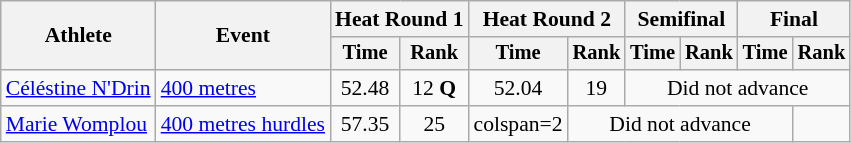<table class=wikitable style="font-size:90%; text-align:center">
<tr>
<th rowspan=2>Athlete</th>
<th rowspan=2>Event</th>
<th colspan=2>Heat Round 1</th>
<th colspan=2>Heat Round 2</th>
<th colspan=2>Semifinal</th>
<th colspan=2>Final</th>
</tr>
<tr style=font-size:95%>
<th>Time</th>
<th>Rank</th>
<th>Time</th>
<th>Rank</th>
<th>Time</th>
<th>Rank</th>
<th>Time</th>
<th>Rank</th>
</tr>
<tr align=center>
<td align=left><a href='#'>Céléstine N'Drin</a></td>
<td align=left><a href='#'>400 metres</a></td>
<td>52.48</td>
<td>12 <strong>Q</strong></td>
<td>52.04</td>
<td>19</td>
<td colspan=4>Did not advance</td>
</tr>
<tr align=center>
<td align=left><a href='#'>Marie Womplou</a></td>
<td align=left><a href='#'>400 metres hurdles</a></td>
<td>57.35</td>
<td>25</td>
<td>colspan=2</td>
<td colspan=4>Did not advance</td>
</tr>
</table>
